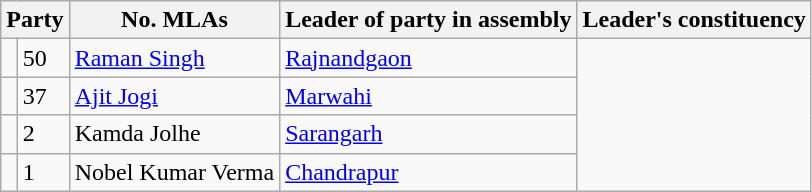<table class="wikitable">
<tr>
<th colspan="2">Party</th>
<th>No. MLAs</th>
<th>Leader of party in assembly</th>
<th>Leader's constituency</th>
</tr>
<tr>
<td></td>
<td>50</td>
<td><a href='#'>Raman Singh</a></td>
<td><a href='#'>Rajnandgaon</a></td>
</tr>
<tr>
<td></td>
<td>37</td>
<td><a href='#'>Ajit Jogi</a></td>
<td><a href='#'>Marwahi</a></td>
</tr>
<tr>
<td></td>
<td>2</td>
<td>Kamda Jolhe</td>
<td><a href='#'>Sarangarh</a></td>
</tr>
<tr>
<td></td>
<td>1</td>
<td>Nobel Kumar Verma</td>
<td><a href='#'>Chandrapur</a></td>
</tr>
</table>
